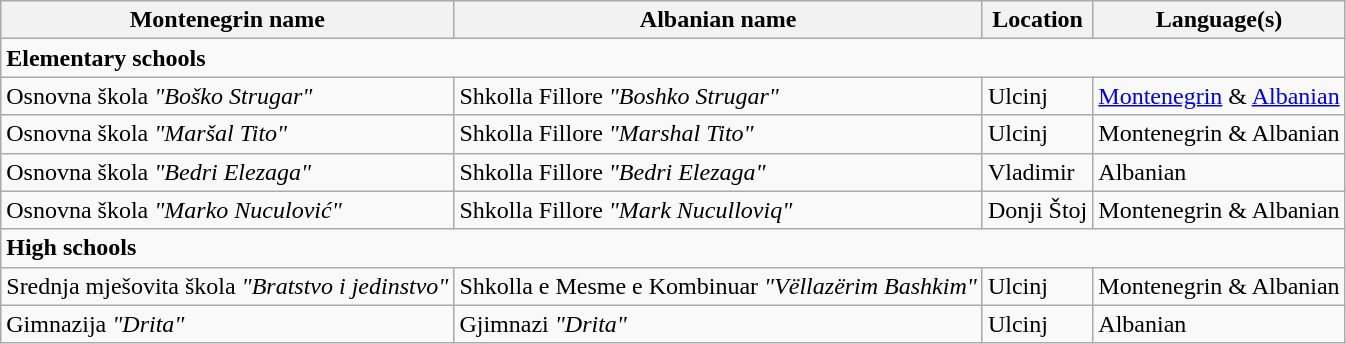<table class="wikitable">
<tr>
<th align="center">Montenegrin name</th>
<th align="center">Albanian name</th>
<th align="center">Location</th>
<th align="center">Language(s)</th>
</tr>
<tr>
<td align="left" colspan=4><strong>Elementary schools</strong></td>
</tr>
<tr>
<td>Osnovna škola <em>"Boško Strugar"</em></td>
<td>Shkolla Fillore  <em>"Boshko Strugar"</em></td>
<td>Ulcinj</td>
<td><a href='#'>Montenegrin</a> & <a href='#'>Albanian</a></td>
</tr>
<tr>
<td>Osnovna škola <em>"Maršal Tito"</em></td>
<td>Shkolla Fillore <em>"Marshal Tito"</em></td>
<td>Ulcinj</td>
<td>Montenegrin & Albanian</td>
</tr>
<tr>
<td>Osnovna škola <em>"Bedri Elezaga"</em></td>
<td>Shkolla Fillore <em>"Bedri Elezaga"</em></td>
<td>Vladimir</td>
<td>Albanian</td>
</tr>
<tr>
<td>Osnovna škola <em>"Marko Nuculović"</em></td>
<td>Shkolla Fillore <em>"Mark Nuculloviq"</em></td>
<td>Donji Štoj</td>
<td>Montenegrin & Albanian</td>
</tr>
<tr>
<td align="left" colspan=4><strong>High schools</strong></td>
</tr>
<tr>
<td>Srednja mješovita škola <em>"Bratstvo i jedinstvo"</em></td>
<td>Shkolla e Mesme e Kombinuar  <em>"Vëllazërim Bashkim"</em></td>
<td>Ulcinj</td>
<td>Montenegrin & Albanian</td>
</tr>
<tr>
<td>Gimnazija <em>"Drita"</em></td>
<td>Gjimnazi <em>"Drita"</em></td>
<td>Ulcinj</td>
<td>Albanian</td>
</tr>
</table>
